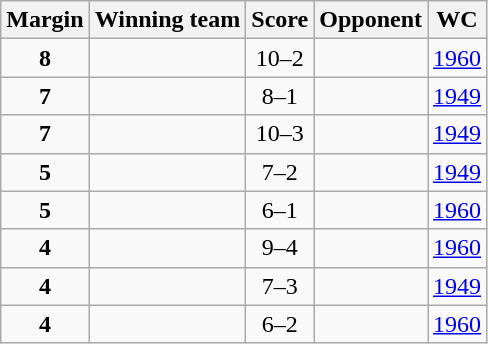<table class="wikitable sortable" style="text-align:center;">
<tr>
<th>Margin</th>
<th>Winning team</th>
<th>Score</th>
<th>Opponent</th>
<th>WC</th>
</tr>
<tr>
<td><strong>8</strong></td>
<td align=right></td>
<td>10–2</td>
<td align=left></td>
<td><a href='#'>1960</a></td>
</tr>
<tr>
<td><strong>7</strong></td>
<td align=right></td>
<td>8–1</td>
<td align=left></td>
<td><a href='#'>1949</a></td>
</tr>
<tr>
<td><strong>7</strong></td>
<td align=right></td>
<td>10–3</td>
<td align=left></td>
<td><a href='#'>1949</a></td>
</tr>
<tr>
<td><strong>5</strong></td>
<td align=right></td>
<td>7–2</td>
<td align=left></td>
<td><a href='#'>1949</a></td>
</tr>
<tr>
<td><strong>5</strong></td>
<td align=right></td>
<td>6–1</td>
<td align=left></td>
<td><a href='#'>1960</a></td>
</tr>
<tr>
<td><strong>4</strong></td>
<td align=right></td>
<td>9–4</td>
<td align=left></td>
<td><a href='#'>1960</a></td>
</tr>
<tr>
<td><strong>4</strong></td>
<td align=right></td>
<td>7–3</td>
<td align=left></td>
<td><a href='#'>1949</a></td>
</tr>
<tr>
<td><strong>4</strong></td>
<td align=right></td>
<td>6–2</td>
<td align=left></td>
<td><a href='#'>1960</a></td>
</tr>
</table>
